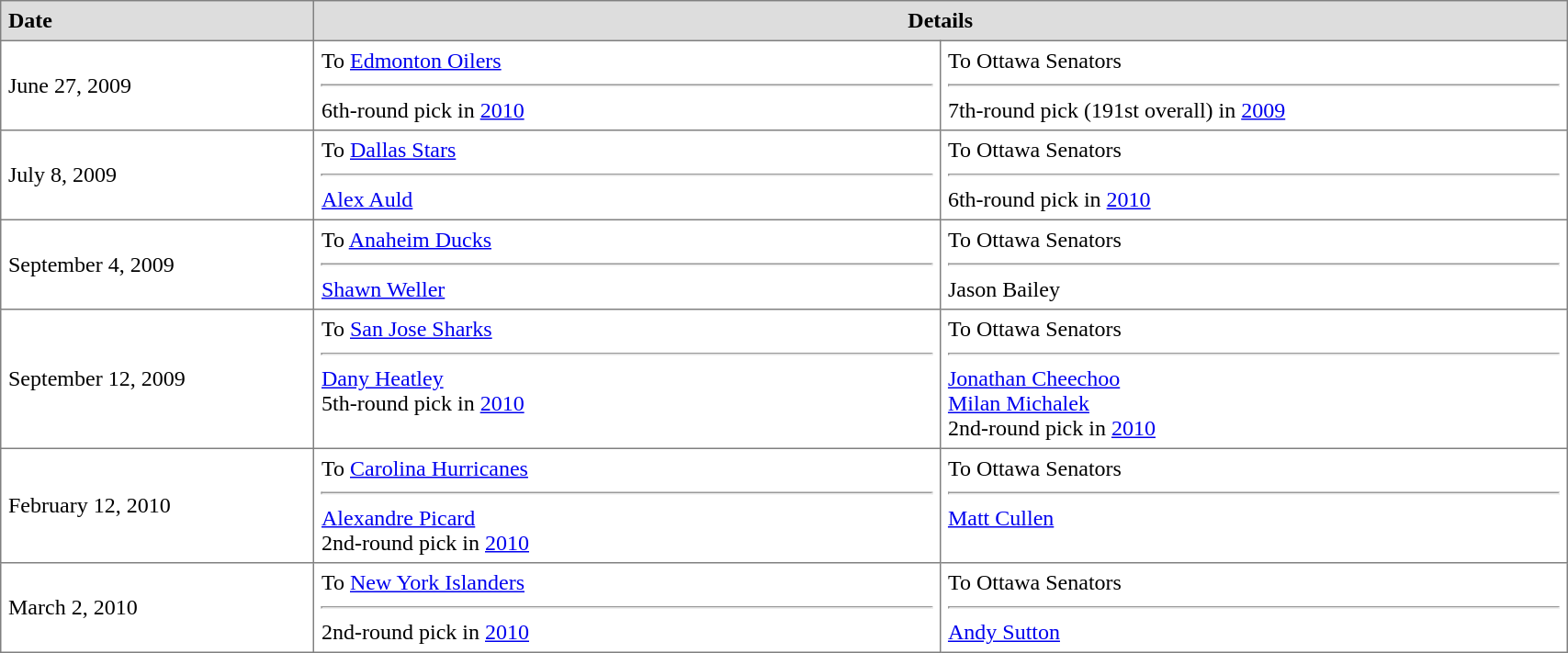<table border="1"  cellpadding="5" style="border-collapse:collapse; width:90%;">
<tr style="background:#ddd;">
<th style="text-align:left;">Date</th>
<th colspan="2">Details</th>
</tr>
<tr>
<td>June 27, 2009</td>
<td valign="top" width="40%">To <a href='#'>Edmonton Oilers</a> <hr>6th-round pick in <a href='#'>2010</a></td>
<td valign="top" width="40%">To Ottawa Senators <hr>7th-round pick (191st overall) in <a href='#'>2009</a></td>
</tr>
<tr>
<td>July 8, 2009</td>
<td valign="top">To <a href='#'>Dallas Stars</a> <hr><a href='#'>Alex Auld</a></td>
<td valign="top">To Ottawa Senators <hr>6th-round pick in <a href='#'>2010</a></td>
</tr>
<tr>
<td>September 4, 2009</td>
<td valign="top">To <a href='#'>Anaheim Ducks</a><hr><a href='#'>Shawn Weller</a></td>
<td valign="top">To Ottawa Senators<hr>Jason Bailey</td>
</tr>
<tr>
<td>September 12, 2009</td>
<td valign="top">To <a href='#'>San Jose Sharks</a><hr><a href='#'>Dany Heatley</a><br>5th-round pick in <a href='#'>2010</a></td>
<td valign="top">To Ottawa Senators<hr><a href='#'>Jonathan Cheechoo</a><br><a href='#'>Milan Michalek</a><br>2nd-round pick in <a href='#'>2010</a></td>
</tr>
<tr>
<td>February 12, 2010</td>
<td valign="top">To <a href='#'>Carolina Hurricanes</a><hr><a href='#'>Alexandre Picard</a><br>2nd-round pick in <a href='#'>2010</a></td>
<td valign="top">To Ottawa Senators<hr><a href='#'>Matt Cullen</a></td>
</tr>
<tr>
<td>March 2, 2010</td>
<td valign="top">To <a href='#'>New York Islanders</a><hr>2nd-round pick in <a href='#'>2010</a></td>
<td valign="top">To Ottawa Senators<hr><a href='#'>Andy Sutton</a></td>
</tr>
</table>
